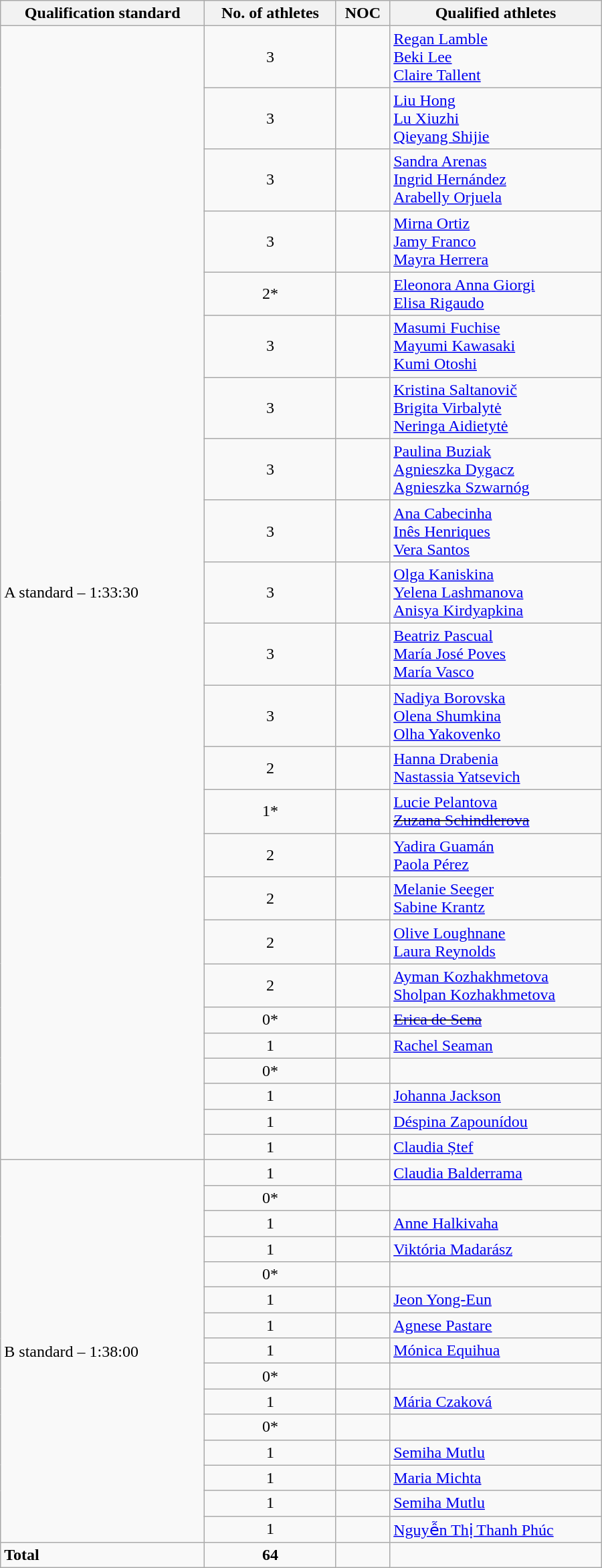<table class="wikitable"  style="text-align:left; width:600px;">
<tr>
<th>Qualification standard</th>
<th>No. of athletes</th>
<th>NOC</th>
<th>Qualified athletes</th>
</tr>
<tr>
<td rowspan="24">A standard – 1:33:30</td>
<td align=center>3</td>
<td></td>
<td><a href='#'>Regan Lamble</a> <br> <a href='#'>Beki Lee</a> <br> <a href='#'>Claire Tallent</a></td>
</tr>
<tr>
<td align=center>3</td>
<td></td>
<td><a href='#'>Liu Hong</a> <br> <a href='#'>Lu Xiuzhi</a> <br> <a href='#'>Qieyang Shijie</a></td>
</tr>
<tr>
<td align=center>3</td>
<td></td>
<td><a href='#'>Sandra Arenas</a> <br> <a href='#'>Ingrid Hernández</a> <br> <a href='#'>Arabelly Orjuela</a></td>
</tr>
<tr>
<td align=center>3</td>
<td></td>
<td><a href='#'>Mirna Ortiz</a> <br> <a href='#'>Jamy Franco</a> <br> <a href='#'>Mayra Herrera</a></td>
</tr>
<tr>
<td align=center>2*</td>
<td></td>
<td><a href='#'>Eleonora Anna Giorgi</a> <br> <a href='#'>Elisa Rigaudo</a></td>
</tr>
<tr>
<td align=center>3</td>
<td></td>
<td><a href='#'>Masumi Fuchise</a> <br> <a href='#'>Mayumi Kawasaki</a> <br> <a href='#'>Kumi Otoshi</a></td>
</tr>
<tr>
<td align=center>3</td>
<td></td>
<td><a href='#'>Kristina Saltanovič</a><br> <a href='#'>Brigita Virbalytė</a><br> <a href='#'>Neringa Aidietytė</a></td>
</tr>
<tr>
<td align=center>3</td>
<td></td>
<td><a href='#'>Paulina Buziak</a><br> <a href='#'>Agnieszka Dygacz</a><br> <a href='#'>Agnieszka Szwarnóg</a></td>
</tr>
<tr>
<td align=center>3</td>
<td></td>
<td><a href='#'>Ana Cabecinha</a> <br> <a href='#'>Inês Henriques</a> <br> <a href='#'>Vera Santos</a></td>
</tr>
<tr>
<td align=center>3</td>
<td></td>
<td><a href='#'>Olga Kaniskina</a> <br> <a href='#'>Yelena Lashmanova</a> <br> <a href='#'>Anisya Kirdyapkina</a></td>
</tr>
<tr>
<td align=center>3</td>
<td></td>
<td><a href='#'>Beatriz Pascual</a> <br> <a href='#'>María José Poves</a> <br> <a href='#'>María Vasco</a></td>
</tr>
<tr>
<td align=center>3</td>
<td></td>
<td><a href='#'>Nadiya Borovska</a> <br> <a href='#'>Olena Shumkina</a> <br> <a href='#'>Olha Yakovenko</a></td>
</tr>
<tr>
<td align=center>2</td>
<td></td>
<td><a href='#'>Hanna Drabenia</a><br><a href='#'>Nastassia Yatsevich</a></td>
</tr>
<tr>
<td align=center>1*</td>
<td></td>
<td><a href='#'>Lucie Pelantova</a> <br> <s><a href='#'>Zuzana Schindlerova</a></s></td>
</tr>
<tr>
<td align=center>2</td>
<td></td>
<td><a href='#'>Yadira Guamán</a><br><a href='#'>Paola Pérez</a></td>
</tr>
<tr>
<td align=center>2</td>
<td></td>
<td><a href='#'>Melanie Seeger</a><br><a href='#'>Sabine Krantz</a></td>
</tr>
<tr>
<td align=center>2</td>
<td></td>
<td><a href='#'>Olive Loughnane</a><br><a href='#'>Laura Reynolds</a></td>
</tr>
<tr>
<td align=center>2</td>
<td></td>
<td><a href='#'>Ayman Kozhakhmetova</a><br><a href='#'>Sholpan Kozhakhmetova</a></td>
</tr>
<tr>
<td align=center>0*</td>
<td></td>
<td><s><a href='#'>Erica de Sena</a></s></td>
</tr>
<tr>
<td align=center>1</td>
<td></td>
<td><a href='#'>Rachel Seaman</a></td>
</tr>
<tr>
<td align=center>0*</td>
<td><s> </s></td>
<td></td>
</tr>
<tr>
<td align=center>1</td>
<td></td>
<td><a href='#'>Johanna Jackson</a></td>
</tr>
<tr>
<td align=center>1</td>
<td></td>
<td><a href='#'>Déspina Zapounídou</a></td>
</tr>
<tr>
<td align=center>1</td>
<td></td>
<td><a href='#'>Claudia Ștef</a></td>
</tr>
<tr>
<td rowspan="15">B standard – 1:38:00</td>
<td align=center>1</td>
<td></td>
<td><a href='#'>Claudia Balderrama</a></td>
</tr>
<tr>
<td align=center>0*</td>
<td><s></s></td>
<td></td>
</tr>
<tr>
<td align=center>1</td>
<td></td>
<td><a href='#'>Anne Halkivaha</a></td>
</tr>
<tr>
<td align=center>1</td>
<td></td>
<td><a href='#'>Viktória Madarász</a></td>
</tr>
<tr>
<td align=center>0*</td>
<td><s></s></td>
<td></td>
</tr>
<tr>
<td align=center>1</td>
<td></td>
<td><a href='#'>Jeon Yong-Eun</a></td>
</tr>
<tr>
<td align=center>1</td>
<td></td>
<td><a href='#'>Agnese Pastare</a></td>
</tr>
<tr>
<td align=center>1</td>
<td></td>
<td><a href='#'>Mónica Equihua</a></td>
</tr>
<tr>
<td align=center>0*</td>
<td><s></s></td>
<td></td>
</tr>
<tr>
<td align=center>1</td>
<td></td>
<td><a href='#'>Mária Czaková</a></td>
</tr>
<tr>
<td align=center>0*</td>
<td><s></s></td>
<td></td>
</tr>
<tr>
<td align=center>1</td>
<td></td>
<td><a href='#'>Semiha Mutlu</a></td>
</tr>
<tr>
<td align=center>1</td>
<td></td>
<td><a href='#'>Maria Michta</a></td>
</tr>
<tr>
<td align=center>1</td>
<td></td>
<td><a href='#'>Semiha Mutlu</a></td>
</tr>
<tr>
<td align=center>1</td>
<td></td>
<td><a href='#'>Nguyễn Thị Thanh Phúc</a></td>
</tr>
<tr>
<td><strong>Total</strong></td>
<td align=center><strong>64</strong></td>
<td></td>
<td></td>
</tr>
</table>
